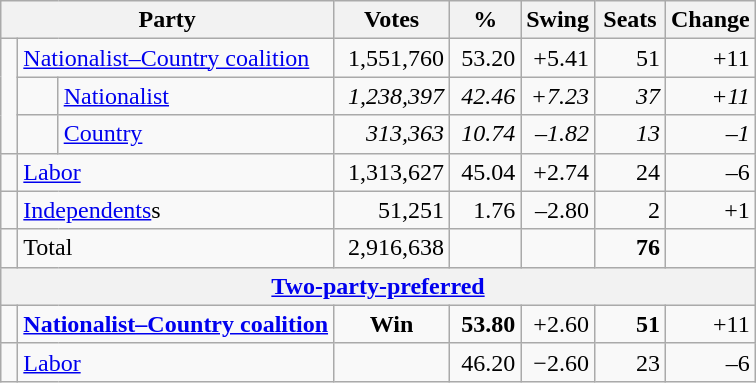<table class="wikitable">
<tr>
<th colspan=3 style="width:180px">Party</th>
<th style="width:70px">Votes</th>
<th style="width:40px">%</th>
<th style="width:40px">Swing</th>
<th style="width:40px">Seats</th>
<th style="width:40px">Change</th>
</tr>
<tr>
<td rowspan=3> </td>
<td colspan=2><a href='#'>Nationalist–Country coalition</a></td>
<td align=right>1,551,760</td>
<td align=right>53.20</td>
<td align=right>+5.41</td>
<td align=right>51</td>
<td align=right>+11</td>
</tr>
<tr>
<td> </td>
<td><a href='#'>Nationalist</a></td>
<td style="text-align:right"><em>1,238,397</em></td>
<td style="text-align:right"><em>42.46</em></td>
<td style="text-align:right"><em>+7.23</em></td>
<td style="text-align:right"><em>37</em></td>
<td style="text-align:right"><em>+11</em></td>
</tr>
<tr>
<td> </td>
<td><a href='#'>Country</a></td>
<td style="text-align:right"><em>313,363</em></td>
<td style="text-align:right"><em>10.74</em></td>
<td style="text-align:right"><em>–1.82</em></td>
<td style="text-align:right"><em>13</em></td>
<td style="text-align:right"><em>–1</em></td>
</tr>
<tr>
<td> </td>
<td colspan=2><a href='#'>Labor</a></td>
<td style="text-align:right">1,313,627</td>
<td style="text-align:right">45.04</td>
<td style="text-align:right">+2.74</td>
<td style="text-align:right">24</td>
<td style="text-align:right">–6</td>
</tr>
<tr>
<td> </td>
<td colspan=2><a href='#'>Independents</a>s</td>
<td style="text-align:right">51,251</td>
<td style="text-align:right">1.76</td>
<td style="text-align:right">–2.80</td>
<td style="text-align:right">2</td>
<td style="text-align:right">+1</td>
</tr>
<tr>
<td> </td>
<td colspan=2>Total</td>
<td style="text-align:right">2,916,638</td>
<td style="text-align:right"> </td>
<td style="text-align:right"> </td>
<td style="text-align:right"><strong>76</strong></td>
<td style="text-align:right"></td>
</tr>
<tr>
<th colspan=8 align=center><a href='#'>Two-party-preferred</a> </th>
</tr>
<tr>
<td> </td>
<td colspan=2><strong><a href='#'>Nationalist–Country coalition</a></strong></td>
<td style="text-align:center"><strong>Win</strong></td>
<td style="text-align:right"><strong>53.80</strong></td>
<td style="text-align:right">+2.60</td>
<td style="text-align:right"><strong>51</strong></td>
<td style="text-align:right">+11</td>
</tr>
<tr>
<td> </td>
<td colspan=2><a href='#'>Labor</a></td>
<td style="text-align:center"></td>
<td style="text-align:right">46.20</td>
<td style="text-align:right">−2.60</td>
<td style="text-align:right">23</td>
<td style="text-align:right">–6</td>
</tr>
</table>
